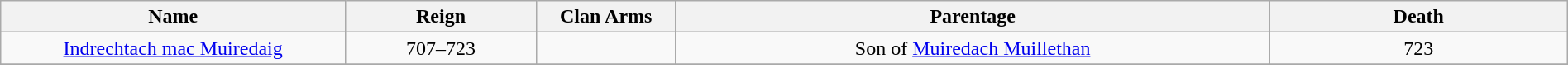<table style="text-align:center; width:100%" class="wikitable">
<tr>
<th style="width:22%">Name</th>
<th>Reign</th>
<th style="width:105px">Clan Arms</th>
<th>Parentage</th>
<th style="width:19%">Death</th>
</tr>
<tr>
<td><a href='#'>Indrechtach mac Muiredaig</a></td>
<td>707–723</td>
<td></td>
<td>Son of <a href='#'>Muiredach Muillethan</a></td>
<td>723</td>
</tr>
<tr>
</tr>
</table>
